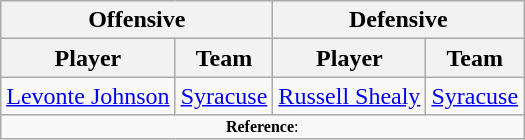<table class="wikitable" style="text-align: center;">
<tr>
<th colspan="2">Offensive</th>
<th colspan="2">Defensive</th>
</tr>
<tr>
<th>Player</th>
<th>Team</th>
<th>Player</th>
<th>Team</th>
</tr>
<tr>
<td><a href='#'>Levonte Johnson</a></td>
<td><a href='#'>Syracuse</a></td>
<td><a href='#'>Russell Shealy</a></td>
<td><a href='#'>Syracuse</a></td>
</tr>
<tr>
<td colspan="4"  style="font-size:8pt; text-align:center;"><strong>Reference</strong>:</td>
</tr>
</table>
